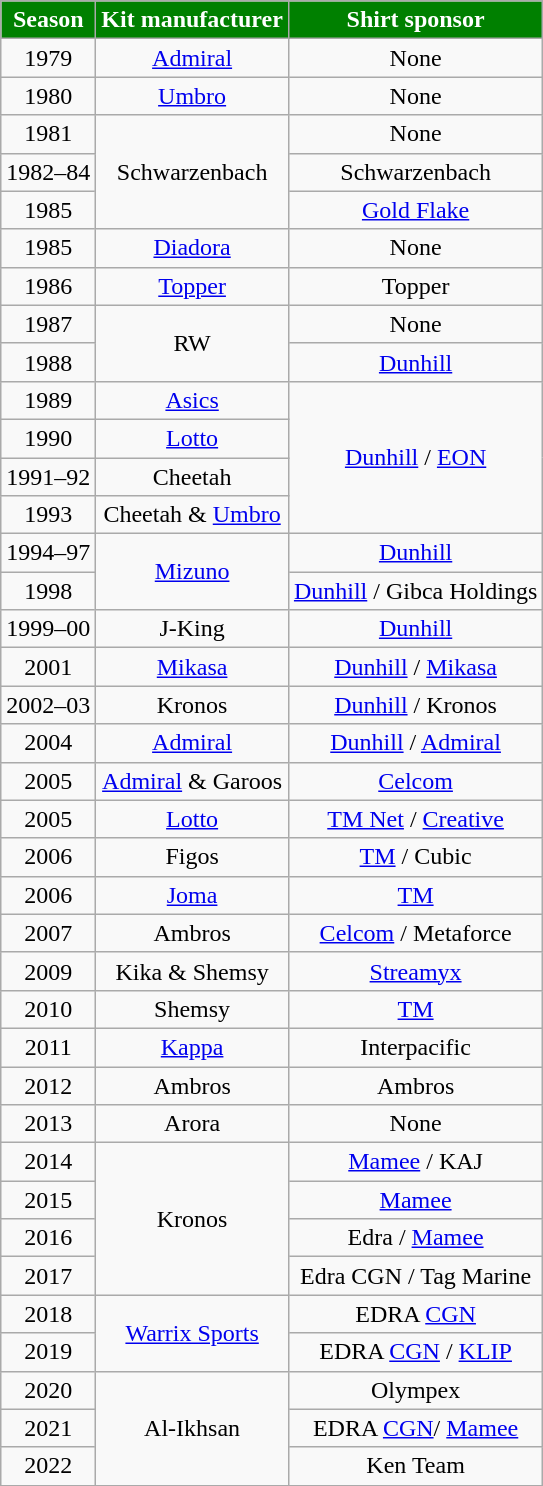<table class="wikitable" style="text-align:center;margin-left:1em;float">
<tr>
<th style="background:green; color:White;">Season</th>
<th style="background:green; color:White;">Kit manufacturer</th>
<th style="background:green; color:White;">Shirt sponsor</th>
</tr>
<tr>
<td>1979</td>
<td><a href='#'>Admiral</a></td>
<td>None</td>
</tr>
<tr>
<td>1980</td>
<td><a href='#'>Umbro</a></td>
<td>None</td>
</tr>
<tr>
<td>1981</td>
<td rowspan=3>Schwarzenbach</td>
<td>None</td>
</tr>
<tr>
<td>1982–84</td>
<td rowspan=1>Schwarzenbach</td>
</tr>
<tr>
<td>1985</td>
<td><a href='#'>Gold Flake</a></td>
</tr>
<tr>
<td>1985</td>
<td><a href='#'>Diadora</a></td>
<td>None</td>
</tr>
<tr>
<td>1986</td>
<td><a href='#'>Topper</a></td>
<td>Topper</td>
</tr>
<tr>
<td>1987</td>
<td rowspan=2>RW</td>
<td>None</td>
</tr>
<tr>
<td>1988</td>
<td><a href='#'>Dunhill</a></td>
</tr>
<tr>
<td>1989</td>
<td><a href='#'>Asics</a></td>
<td rowspan=4><a href='#'>Dunhill</a> / <a href='#'>EON</a></td>
</tr>
<tr>
<td>1990</td>
<td><a href='#'>Lotto</a></td>
</tr>
<tr>
<td>1991–92</td>
<td>Cheetah</td>
</tr>
<tr>
<td>1993</td>
<td>Cheetah & <a href='#'>Umbro</a></td>
</tr>
<tr>
<td>1994–97</td>
<td rowspan=2><a href='#'>Mizuno</a></td>
<td><a href='#'>Dunhill</a></td>
</tr>
<tr>
<td>1998</td>
<td><a href='#'>Dunhill</a> / Gibca Holdings</td>
</tr>
<tr>
<td>1999–00</td>
<td>J-King</td>
<td rowspan=1><a href='#'>Dunhill</a></td>
</tr>
<tr>
<td>2001</td>
<td><a href='#'>Mikasa</a></td>
<td><a href='#'>Dunhill</a> / <a href='#'>Mikasa</a></td>
</tr>
<tr>
<td>2002–03</td>
<td>Kronos</td>
<td rowspan=1><a href='#'>Dunhill</a> / Kronos</td>
</tr>
<tr>
<td>2004</td>
<td><a href='#'>Admiral</a></td>
<td><a href='#'>Dunhill</a> / <a href='#'>Admiral</a></td>
</tr>
<tr>
<td>2005</td>
<td><a href='#'>Admiral</a> & Garoos</td>
<td><a href='#'>Celcom</a></td>
</tr>
<tr>
<td>2005</td>
<td><a href='#'>Lotto</a></td>
<td><a href='#'>TM Net</a> / <a href='#'>Creative</a></td>
</tr>
<tr>
<td>2006</td>
<td>Figos</td>
<td><a href='#'>TM</a> / Cubic</td>
</tr>
<tr>
<td>2006</td>
<td><a href='#'>Joma</a></td>
<td><a href='#'>TM</a></td>
</tr>
<tr>
<td>2007</td>
<td>Ambros</td>
<td><a href='#'>Celcom</a> / Metaforce</td>
</tr>
<tr>
<td>2009</td>
<td>Kika & Shemsy</td>
<td><a href='#'>Streamyx</a></td>
</tr>
<tr>
<td>2010</td>
<td>Shemsy</td>
<td><a href='#'>TM</a></td>
</tr>
<tr>
<td>2011</td>
<td><a href='#'>Kappa</a></td>
<td>Interpacific</td>
</tr>
<tr>
<td>2012</td>
<td>Ambros</td>
<td>Ambros</td>
</tr>
<tr>
<td>2013</td>
<td>Arora</td>
<td>None</td>
</tr>
<tr>
<td>2014</td>
<td rowspan=4>Kronos</td>
<td><a href='#'>Mamee</a> / KAJ</td>
</tr>
<tr>
<td>2015</td>
<td><a href='#'>Mamee</a></td>
</tr>
<tr>
<td>2016</td>
<td>Edra / <a href='#'>Mamee</a></td>
</tr>
<tr>
<td>2017</td>
<td>Edra CGN / Tag Marine</td>
</tr>
<tr>
<td>2018</td>
<td rowspan=2><a href='#'>Warrix Sports</a></td>
<td>EDRA <a href='#'>CGN</a></td>
</tr>
<tr>
<td>2019</td>
<td>EDRA <a href='#'>CGN</a> / <a href='#'>KLIP</a></td>
</tr>
<tr>
<td>2020</td>
<td rowspan=3>Al-Ikhsan </td>
<td>Olympex</td>
</tr>
<tr>
<td>2021</td>
<td>EDRA <a href='#'>CGN</a>/ <a href='#'>Mamee</a></td>
</tr>
<tr>
<td>2022</td>
<td>Ken Team</td>
</tr>
<tr>
</tr>
</table>
